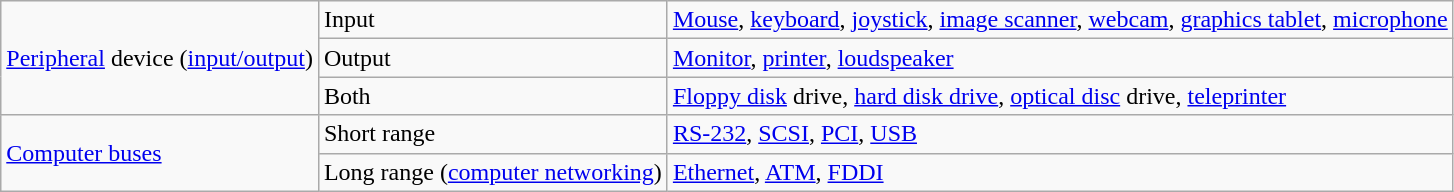<table class="wikitable">
<tr>
<td rowspan="3"><a href='#'>Peripheral</a> device (<a href='#'>input/output</a>)</td>
<td>Input</td>
<td><a href='#'>Mouse</a>, <a href='#'>keyboard</a>, <a href='#'>joystick</a>, <a href='#'>image scanner</a>, <a href='#'>webcam</a>, <a href='#'>graphics tablet</a>, <a href='#'>microphone</a></td>
</tr>
<tr>
<td>Output</td>
<td><a href='#'>Monitor</a>, <a href='#'>printer</a>, <a href='#'>loudspeaker</a></td>
</tr>
<tr>
<td>Both</td>
<td><a href='#'>Floppy disk</a> drive, <a href='#'>hard disk drive</a>, <a href='#'>optical disc</a> drive, <a href='#'>teleprinter</a></td>
</tr>
<tr>
<td rowspan="2"><a href='#'>Computer buses</a></td>
<td>Short range</td>
<td><a href='#'>RS-232</a>, <a href='#'>SCSI</a>, <a href='#'>PCI</a>, <a href='#'>USB</a></td>
</tr>
<tr>
<td>Long range (<a href='#'>computer networking</a>)</td>
<td><a href='#'>Ethernet</a>, <a href='#'>ATM</a>, <a href='#'>FDDI</a></td>
</tr>
</table>
